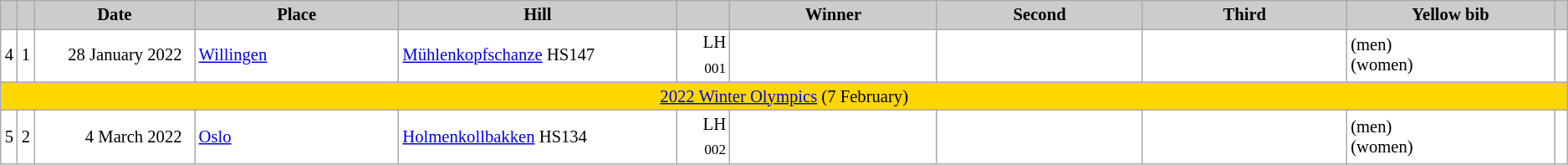<table class="wikitable plainrowheaders" style="background:#fff; font-size:86%; line-height:16px; border:grey solid 1px; border-collapse:collapse;">
<tr style="background:#ccc; text-align:center;">
<th scope="col" style="background:#ccc; width=30 px;"></th>
<th scope="col" style="background:#ccc; width=10 px;"></th>
<th scope="col" style="background:#ccc; width:140px;">Date</th>
<th scope="col" style="background:#ccc; width:180px;">Place</th>
<th scope="col" style="background:#ccc; width:240px;">Hill</th>
<th scope="col" style="background:#ccc; width:40px;"></th>
<th scope="col" style="background:#ccc; width:185px;">Winner</th>
<th scope="col" style="background:#ccc; width:185px;">Second</th>
<th scope="col" style="background:#ccc; width:185px;">Third</th>
<th scope="col" style="background:#ccc; width:185px;">Yellow bib</th>
<th scope="col" style="background:#ccc; width:5px;"></th>
</tr>
<tr>
<td align=center>4</td>
<td align=center>1</td>
<td align=right>28 January 2022  </td>
<td> <a href='#'>Willingen</a></td>
<td><a href='#'>Mühlenkopfschanze</a> HS147</td>
<td align=right>LH <sub>001</sub></td>
<td></td>
<td></td>
<td></td>
<td> (men)<br> (women)</td>
<td></td>
</tr>
<tr style="background:gold">
<td colspan=11 align=center><a href='#'>2022 Winter Olympics</a> (7 February)</td>
</tr>
<tr>
<td align=center>5</td>
<td align=center>2</td>
<td align=right>4 March 2022  </td>
<td> <a href='#'>Oslo</a></td>
<td><a href='#'>Holmenkollbakken</a> HS134</td>
<td align=right>LH <sub>002</sub></td>
<td></td>
<td></td>
<td></td>
<td> (men)<br> (women)</td>
<td></td>
</tr>
</table>
